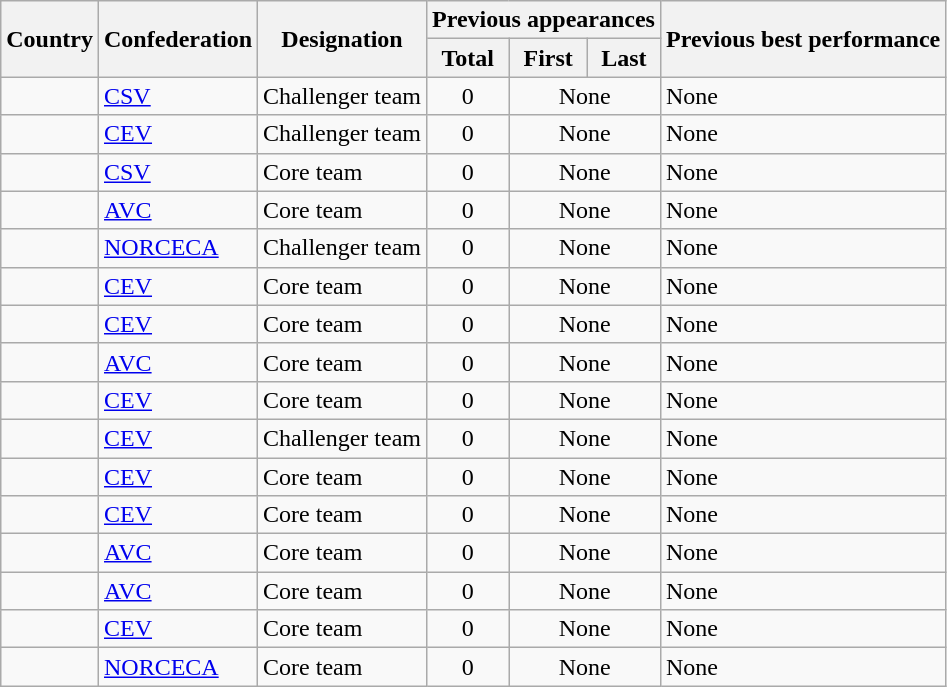<table class="wikitable sortable">
<tr>
<th rowspan=2>Country</th>
<th rowspan=2>Confederation</th>
<th rowspan=2>Designation</th>
<th colspan=3>Previous appearances</th>
<th rowspan=2>Previous best performance</th>
</tr>
<tr>
<th>Total</th>
<th>First</th>
<th>Last</th>
</tr>
<tr>
<td></td>
<td><a href='#'>CSV</a></td>
<td>Challenger team</td>
<td style="text-align:center">0</td>
<td colspan=2 style="text-align:center">None</td>
<td>None</td>
</tr>
<tr>
<td></td>
<td><a href='#'>CEV</a></td>
<td>Challenger team</td>
<td style="text-align:center">0</td>
<td colspan=2 style="text-align:center">None</td>
<td>None</td>
</tr>
<tr>
<td></td>
<td><a href='#'>CSV</a></td>
<td>Core team</td>
<td style="text-align:center">0</td>
<td colspan=2 style="text-align:center">None</td>
<td>None</td>
</tr>
<tr>
<td></td>
<td><a href='#'>AVC</a></td>
<td>Core team</td>
<td style="text-align:center">0</td>
<td colspan=2 style="text-align:center">None</td>
<td>None</td>
</tr>
<tr>
<td></td>
<td><a href='#'>NORCECA</a></td>
<td>Challenger team</td>
<td style="text-align:center">0</td>
<td colspan=2 style="text-align:center">None</td>
<td>None</td>
</tr>
<tr>
<td></td>
<td><a href='#'>CEV</a></td>
<td>Core team</td>
<td style="text-align:center">0</td>
<td colspan=2 style="text-align:center">None</td>
<td>None</td>
</tr>
<tr>
<td></td>
<td><a href='#'>CEV</a></td>
<td>Core team</td>
<td style="text-align:center">0</td>
<td colspan=2 style="text-align:center">None</td>
<td>None</td>
</tr>
<tr>
<td></td>
<td><a href='#'>AVC</a></td>
<td>Core team</td>
<td style="text-align:center">0</td>
<td colspan=2 style="text-align:center">None</td>
<td>None</td>
</tr>
<tr>
<td></td>
<td><a href='#'>CEV</a></td>
<td>Core team</td>
<td style="text-align:center">0</td>
<td colspan=2 style="text-align:center">None</td>
<td>None</td>
</tr>
<tr>
<td></td>
<td><a href='#'>CEV</a></td>
<td>Challenger team</td>
<td style="text-align:center">0</td>
<td colspan=2 style="text-align:center">None</td>
<td>None</td>
</tr>
<tr>
<td></td>
<td><a href='#'>CEV</a></td>
<td>Core team</td>
<td style="text-align:center">0</td>
<td colspan=2 style="text-align:center">None</td>
<td>None</td>
</tr>
<tr>
<td></td>
<td><a href='#'>CEV</a></td>
<td>Core team</td>
<td style="text-align:center">0</td>
<td colspan=2 style="text-align:center">None</td>
<td>None</td>
</tr>
<tr>
<td></td>
<td><a href='#'>AVC</a></td>
<td>Core team</td>
<td style="text-align:center">0</td>
<td colspan=2 style="text-align:center">None</td>
<td>None</td>
</tr>
<tr>
<td></td>
<td><a href='#'>AVC</a></td>
<td>Core team</td>
<td style="text-align:center">0</td>
<td colspan=2 style="text-align:center">None</td>
<td>None</td>
</tr>
<tr>
<td></td>
<td><a href='#'>CEV</a></td>
<td>Core team</td>
<td style="text-align:center">0</td>
<td colspan=2 style="text-align:center">None</td>
<td>None</td>
</tr>
<tr>
<td></td>
<td><a href='#'>NORCECA</a></td>
<td>Core team</td>
<td style="text-align:center">0</td>
<td colspan=2 style="text-align:center">None</td>
<td>None</td>
</tr>
</table>
